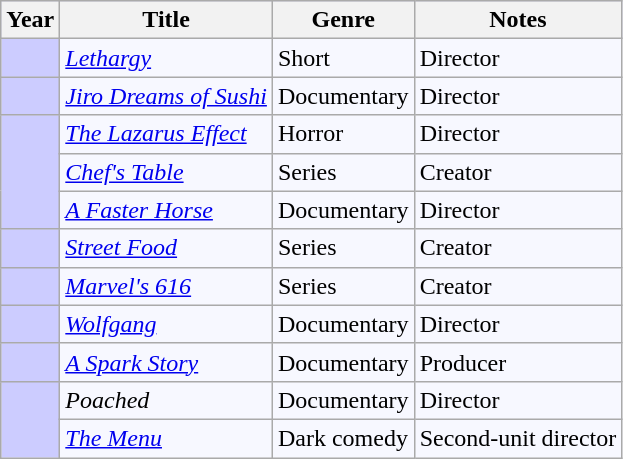<table class="wikitable sortable">
<tr style="background:#ccf;">
<th>Year</th>
<th>Title</th>
<th>Genre</th>
<th>Notes</th>
</tr>
<tr>
<th style="background:#ccf;"></th>
<td style="background: #f7f8ff; white-space: nowrap;"><em><a href='#'>Lethargy</a></em></td>
<td style="background: #f7f8ff; white-space: nowrap;">Short</td>
<td style="background: #f7f8ff; white-space: nowrap;">Director</td>
</tr>
<tr>
<th style="background:#ccf;"></th>
<td style="background: #f7f8ff; white-space: nowrap;"><em><a href='#'>Jiro Dreams of Sushi</a></em></td>
<td style="background: #f7f8ff; white-space: nowrap;">Documentary</td>
<td style="background: #f7f8ff; white-space: nowrap;">Director</td>
</tr>
<tr>
<th style="background:#ccf;" rowspan="3"></th>
<td style="background: #f7f8ff; white-space: nowrap;"><em><a href='#'>The Lazarus Effect</a></em></td>
<td style="background: #f7f8ff; white-space: nowrap;">Horror</td>
<td style="background: #f7f8ff; white-space: nowrap;">Director</td>
</tr>
<tr>
<td style="background: #f7f8ff; white-space: nowrap;"><em><a href='#'>Chef's Table</a></em></td>
<td style="background: #f7f8ff; white-space: nowrap;">Series</td>
<td style="background: #f7f8ff; white-space: nowrap;">Creator</td>
</tr>
<tr>
<td style="background: #f7f8ff; white-space: nowrap;"><em><a href='#'>A Faster Horse</a></em></td>
<td style="background: #f7f8ff; white-space: nowrap;">Documentary</td>
<td style="background: #f7f8ff; white-space: nowrap;">Director</td>
</tr>
<tr>
<th style="background:#ccf;"></th>
<td style="background: #f7f8ff; white-space: nowrap;"><em><a href='#'>Street Food</a></em></td>
<td style="background: #f7f8ff; white-space: nowrap;">Series</td>
<td style="background: #f7f8ff; white-space: nowrap;">Creator</td>
</tr>
<tr>
<th style="background:#ccf;"></th>
<td style="background: #f7f8ff; white-space: nowrap;"><em><a href='#'>Marvel's 616</a></em></td>
<td style="background: #f7f8ff; white-space: nowrap;">Series</td>
<td style="background: #f7f8ff; white-space: nowrap;">Creator</td>
</tr>
<tr>
<th style="background:#ccf;"></th>
<td style="background: #f7f8ff; white-space: nowrap;"><em><a href='#'>Wolfgang</a></em></td>
<td style="background: #f7f8ff; white-space: nowrap;">Documentary</td>
<td style="background: #f7f8ff; white-space: nowrap;">Director</td>
</tr>
<tr>
<th style="background:#ccf;"></th>
<td style="background: #f7f8ff; white-space: nowrap;"><em><a href='#'>A Spark Story</a></em></td>
<td style="background: #f7f8ff; white-space: nowrap;">Documentary</td>
<td style="background: #f7f8ff; white-space: nowrap;">Producer</td>
</tr>
<tr>
<th style="background:#ccf;" rowspan="2"></th>
<td style="background: #f7f8ff; white-space: nowrap;"><em>Poached</em></td>
<td style="background: #f7f8ff; white-space: nowrap;">Documentary</td>
<td style="background: #f7f8ff; white-space: nowrap;">Director</td>
</tr>
<tr>
<td style="background: #f7f8ff; white-space: nowrap;"><em><a href='#'>The Menu</a></em></td>
<td style="background: #f7f8ff; white-space: nowrap;">Dark comedy</td>
<td style="background: #f7f8ff; white-space: nowrap;">Second-unit director</td>
</tr>
</table>
